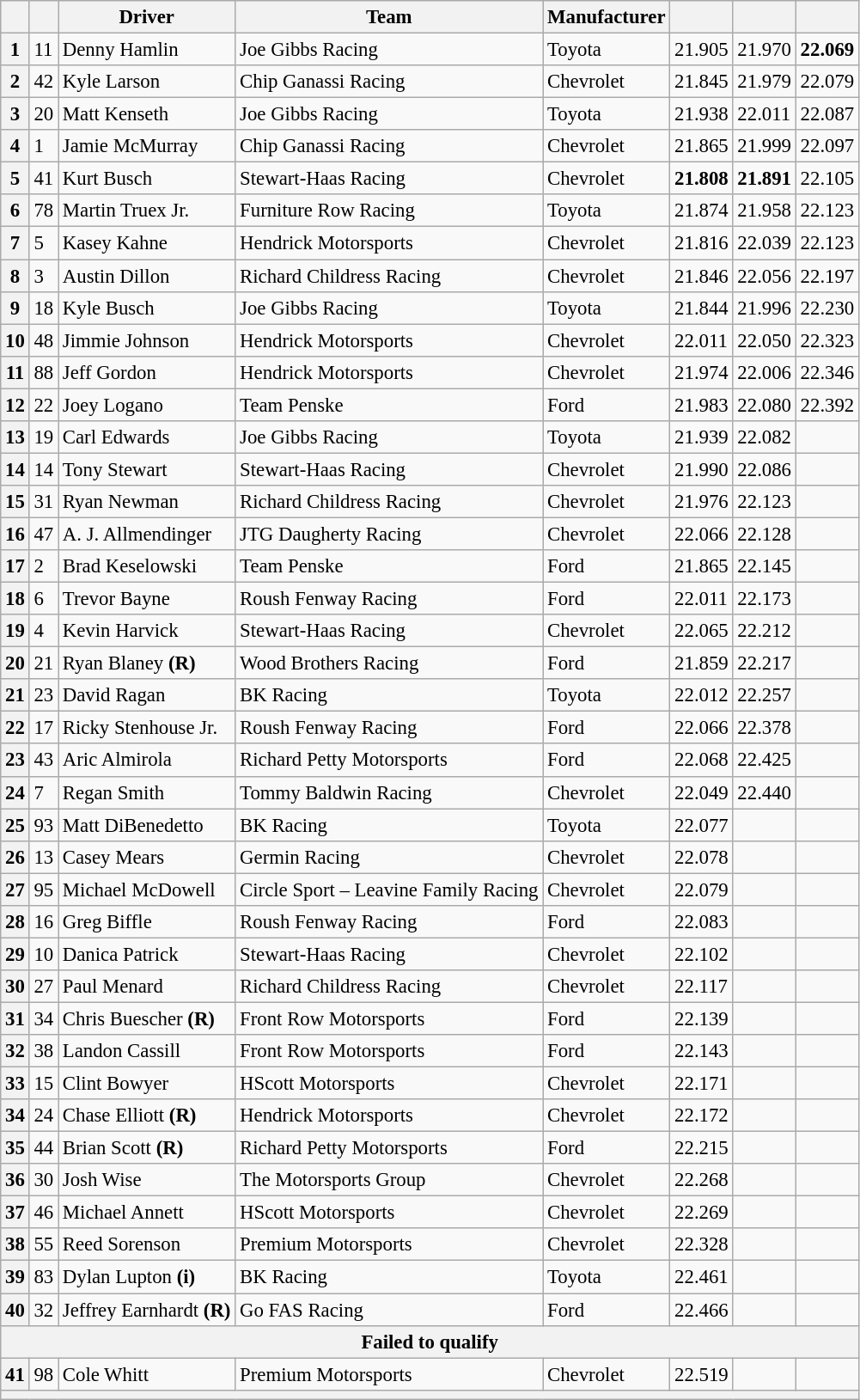<table class="wikitable" style="font-size:95%">
<tr>
<th scope="col"></th>
<th scope="col"></th>
<th scope="col">Driver</th>
<th scope="col">Team</th>
<th scope="col">Manufacturer</th>
<th scope="col"></th>
<th scope="col"></th>
<th scope="col"></th>
</tr>
<tr>
<th scope="row">1</th>
<td>11</td>
<td>Denny Hamlin</td>
<td>Joe Gibbs Racing</td>
<td>Toyota</td>
<td>21.905</td>
<td>21.970</td>
<td><strong>22.069</strong></td>
</tr>
<tr>
<th scope="row">2</th>
<td>42</td>
<td>Kyle Larson</td>
<td>Chip Ganassi Racing</td>
<td>Chevrolet</td>
<td>21.845</td>
<td>21.979</td>
<td>22.079</td>
</tr>
<tr>
<th scope="row">3</th>
<td>20</td>
<td>Matt Kenseth</td>
<td>Joe Gibbs Racing</td>
<td>Toyota</td>
<td>21.938</td>
<td>22.011</td>
<td>22.087</td>
</tr>
<tr>
<th scope="row">4</th>
<td>1</td>
<td>Jamie McMurray</td>
<td>Chip Ganassi Racing</td>
<td>Chevrolet</td>
<td>21.865</td>
<td>21.999</td>
<td>22.097</td>
</tr>
<tr>
<th scope="row">5</th>
<td>41</td>
<td>Kurt Busch</td>
<td>Stewart-Haas Racing</td>
<td>Chevrolet</td>
<td><strong>21.808</strong></td>
<td><strong>21.891</strong></td>
<td>22.105</td>
</tr>
<tr>
<th scope="row">6</th>
<td>78</td>
<td>Martin Truex Jr.</td>
<td>Furniture Row Racing</td>
<td>Toyota</td>
<td>21.874</td>
<td>21.958</td>
<td>22.123</td>
</tr>
<tr>
<th scope="row">7</th>
<td>5</td>
<td>Kasey Kahne</td>
<td>Hendrick Motorsports</td>
<td>Chevrolet</td>
<td>21.816</td>
<td>22.039</td>
<td>22.123</td>
</tr>
<tr>
<th scope="row">8</th>
<td>3</td>
<td>Austin Dillon</td>
<td>Richard Childress Racing</td>
<td>Chevrolet</td>
<td>21.846</td>
<td>22.056</td>
<td>22.197</td>
</tr>
<tr>
<th scope="row">9</th>
<td>18</td>
<td>Kyle Busch</td>
<td>Joe Gibbs Racing</td>
<td>Toyota</td>
<td>21.844</td>
<td>21.996</td>
<td>22.230</td>
</tr>
<tr>
<th scope="row">10</th>
<td>48</td>
<td>Jimmie Johnson</td>
<td>Hendrick Motorsports</td>
<td>Chevrolet</td>
<td>22.011</td>
<td>22.050</td>
<td>22.323</td>
</tr>
<tr>
<th scope="row">11</th>
<td>88</td>
<td>Jeff Gordon</td>
<td>Hendrick Motorsports</td>
<td>Chevrolet</td>
<td>21.974</td>
<td>22.006</td>
<td>22.346</td>
</tr>
<tr>
<th scope="row">12</th>
<td>22</td>
<td>Joey Logano</td>
<td>Team Penske</td>
<td>Ford</td>
<td>21.983</td>
<td>22.080</td>
<td>22.392</td>
</tr>
<tr>
<th scope="row">13</th>
<td>19</td>
<td>Carl Edwards</td>
<td>Joe Gibbs Racing</td>
<td>Toyota</td>
<td>21.939</td>
<td>22.082</td>
<td></td>
</tr>
<tr>
<th scope="row">14</th>
<td>14</td>
<td>Tony Stewart</td>
<td>Stewart-Haas Racing</td>
<td>Chevrolet</td>
<td>21.990</td>
<td>22.086</td>
<td></td>
</tr>
<tr>
<th scope="row">15</th>
<td>31</td>
<td>Ryan Newman</td>
<td>Richard Childress Racing</td>
<td>Chevrolet</td>
<td>21.976</td>
<td>22.123</td>
<td></td>
</tr>
<tr>
<th scope="row">16</th>
<td>47</td>
<td>A. J. Allmendinger</td>
<td>JTG Daugherty Racing</td>
<td>Chevrolet</td>
<td>22.066</td>
<td>22.128</td>
<td></td>
</tr>
<tr>
<th scope="row">17</th>
<td>2</td>
<td>Brad Keselowski</td>
<td>Team Penske</td>
<td>Ford</td>
<td>21.865</td>
<td>22.145</td>
<td></td>
</tr>
<tr>
<th scope="row">18</th>
<td>6</td>
<td>Trevor Bayne</td>
<td>Roush Fenway Racing</td>
<td>Ford</td>
<td>22.011</td>
<td>22.173</td>
<td></td>
</tr>
<tr>
<th scope="row">19</th>
<td>4</td>
<td>Kevin Harvick</td>
<td>Stewart-Haas Racing</td>
<td>Chevrolet</td>
<td>22.065</td>
<td>22.212</td>
<td></td>
</tr>
<tr>
<th scope="row">20</th>
<td>21</td>
<td>Ryan Blaney <strong>(R)</strong></td>
<td>Wood Brothers Racing</td>
<td>Ford</td>
<td>21.859</td>
<td>22.217</td>
<td></td>
</tr>
<tr>
<th scope="row">21</th>
<td>23</td>
<td>David Ragan</td>
<td>BK Racing</td>
<td>Toyota</td>
<td>22.012</td>
<td>22.257</td>
<td></td>
</tr>
<tr>
<th scope="row">22</th>
<td>17</td>
<td>Ricky Stenhouse Jr.</td>
<td>Roush Fenway Racing</td>
<td>Ford</td>
<td>22.066</td>
<td>22.378</td>
<td></td>
</tr>
<tr>
<th scope="row">23</th>
<td>43</td>
<td>Aric Almirola</td>
<td>Richard Petty Motorsports</td>
<td>Ford</td>
<td>22.068</td>
<td>22.425</td>
<td></td>
</tr>
<tr>
<th scope="row">24</th>
<td>7</td>
<td>Regan Smith</td>
<td>Tommy Baldwin Racing</td>
<td>Chevrolet</td>
<td>22.049</td>
<td>22.440</td>
<td></td>
</tr>
<tr>
<th scope="row">25</th>
<td>93</td>
<td>Matt DiBenedetto</td>
<td>BK Racing</td>
<td>Toyota</td>
<td>22.077</td>
<td></td>
<td></td>
</tr>
<tr>
<th scope="row">26</th>
<td>13</td>
<td>Casey Mears</td>
<td>Germin Racing</td>
<td>Chevrolet</td>
<td>22.078</td>
<td></td>
<td></td>
</tr>
<tr>
<th scope="row">27</th>
<td>95</td>
<td>Michael McDowell</td>
<td>Circle Sport – Leavine Family Racing</td>
<td>Chevrolet</td>
<td>22.079</td>
<td></td>
<td></td>
</tr>
<tr>
<th scope="row">28</th>
<td>16</td>
<td>Greg Biffle</td>
<td>Roush Fenway Racing</td>
<td>Ford</td>
<td>22.083</td>
<td></td>
<td></td>
</tr>
<tr>
<th scope="row">29</th>
<td>10</td>
<td>Danica Patrick</td>
<td>Stewart-Haas Racing</td>
<td>Chevrolet</td>
<td>22.102</td>
<td></td>
<td></td>
</tr>
<tr>
<th scope="row">30</th>
<td>27</td>
<td>Paul Menard</td>
<td>Richard Childress Racing</td>
<td>Chevrolet</td>
<td>22.117</td>
<td></td>
<td></td>
</tr>
<tr>
<th scope="row">31</th>
<td>34</td>
<td>Chris Buescher <strong>(R)</strong></td>
<td>Front Row Motorsports</td>
<td>Ford</td>
<td>22.139</td>
<td></td>
<td></td>
</tr>
<tr>
<th scope="row">32</th>
<td>38</td>
<td>Landon Cassill</td>
<td>Front Row Motorsports</td>
<td>Ford</td>
<td>22.143</td>
<td></td>
<td></td>
</tr>
<tr>
<th scope="row">33</th>
<td>15</td>
<td>Clint Bowyer</td>
<td>HScott Motorsports</td>
<td>Chevrolet</td>
<td>22.171</td>
<td></td>
<td></td>
</tr>
<tr>
<th scope="row">34</th>
<td>24</td>
<td>Chase Elliott <strong>(R)</strong></td>
<td>Hendrick Motorsports</td>
<td>Chevrolet</td>
<td>22.172</td>
<td></td>
<td></td>
</tr>
<tr>
<th scope="row">35</th>
<td>44</td>
<td>Brian Scott <strong>(R)</strong></td>
<td>Richard Petty Motorsports</td>
<td>Ford</td>
<td>22.215</td>
<td></td>
<td></td>
</tr>
<tr>
<th scope="row">36</th>
<td>30</td>
<td>Josh Wise</td>
<td>The Motorsports Group</td>
<td>Chevrolet</td>
<td>22.268</td>
<td></td>
<td></td>
</tr>
<tr>
<th scope="row">37</th>
<td>46</td>
<td>Michael Annett</td>
<td>HScott Motorsports</td>
<td>Chevrolet</td>
<td>22.269</td>
<td></td>
<td></td>
</tr>
<tr>
<th scope="row">38</th>
<td>55</td>
<td>Reed Sorenson</td>
<td>Premium Motorsports</td>
<td>Chevrolet</td>
<td>22.328</td>
<td></td>
<td></td>
</tr>
<tr>
<th scope="row">39</th>
<td>83</td>
<td>Dylan Lupton <strong>(i)</strong></td>
<td>BK Racing</td>
<td>Toyota</td>
<td>22.461</td>
<td></td>
<td></td>
</tr>
<tr>
<th scope="row">40</th>
<td>32</td>
<td>Jeffrey Earnhardt <strong>(R)</strong></td>
<td>Go FAS Racing</td>
<td>Ford</td>
<td>22.466</td>
<td></td>
<td></td>
</tr>
<tr>
<th colspan="8">Failed to qualify</th>
</tr>
<tr>
<th scope="row">41</th>
<td>98</td>
<td>Cole Whitt</td>
<td>Premium Motorsports</td>
<td>Chevrolet</td>
<td>22.519</td>
<td></td>
<td></td>
</tr>
<tr class="sortbottom">
<th colspan="8"></th>
</tr>
</table>
